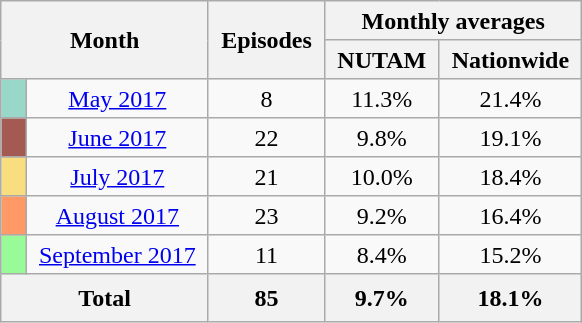<table class="wikitable plainrowheaders" style="text-align: center; line-height:25px;">
<tr class="wikitable" style="text-align: center;">
<th colspan="2" rowspan="2" style="padding: 0 8px;">Month</th>
<th rowspan="2" style="padding: 0 8px;">Episodes</th>
<th colspan="2" style="padding: 0 8px;">Monthly averages</th>
</tr>
<tr>
<th style="padding: 0 8px;">NUTAM</th>
<th style="padding: 0 8px;">Nationwide</th>
</tr>
<tr>
<td style="padding: 0 8px; background:#99D8C9;"></td>
<td style="padding: 0 8px;" '><a href='#'>May 2017</a></td>
<td style="padding: 0 8px;">8</td>
<td style="padding: 0 8px;">11.3%</td>
<td style="padding: 0 8px;">21.4%</td>
</tr>
<tr>
<td style="padding: 0 8px; background:#A45A52;"></td>
<td style="padding: 0 8px;" '><a href='#'>June 2017</a></td>
<td style="padding: 0 8px;">22</td>
<td style="padding: 0 8px;">9.8%</td>
<td style="padding: 0 8px;">19.1%</td>
</tr>
<tr>
<td style="padding: 0 8px; background:#F8DE7E;"></td>
<td style="padding: 0 8px;" '><a href='#'>July 2017</a></td>
<td style="padding: 0 8px;">21</td>
<td style="padding: 0 8px;">10.0%</td>
<td style="padding: 0 8px;">18.4%</td>
</tr>
<tr>
<td style="padding: 0 8px; background:#FF9966;"></td>
<td style="padding: 0 8px;" '><a href='#'>August 2017</a></td>
<td style="padding: 0 8px;">23</td>
<td style="padding: 0 8px;">9.2%</td>
<td style="padding: 0 8px;">16.4%</td>
</tr>
<tr>
<td style="padding: 0 8px; background:#98FB98;"></td>
<td style="padding: 0 8px;" '><a href='#'>September 2017</a></td>
<td style="padding: 0 8px;">11</td>
<td style="padding: 0 8px;">8.4%</td>
<td style="padding: 0 8px;">15.2%</td>
</tr>
<tr>
<th colspan=2>Total</th>
<th>85</th>
<th>9.7%</th>
<th>18.1%</th>
</tr>
</table>
